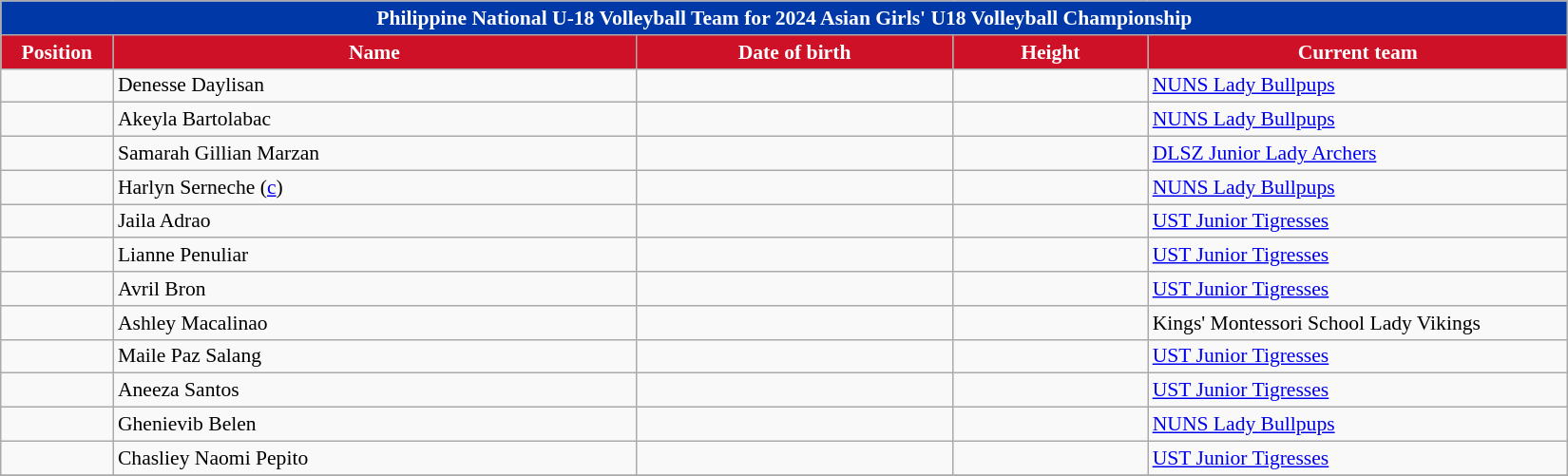<table class="wikitable sortable" style="font-size:90%; text-align:center;">
<tr>
<th colspan="5" style= "background:#0038A8; color:#FFFFFF"><strong>Philippine National U-18 Volleyball Team for 2024 Asian Girls' U18 Volleyball Championship</strong></th>
</tr>
<tr>
<th style="width:5em; background:#CE1126; color:#FFFFFF;">Position</th>
<th style="width:25em; background:#CE1126; color:#FFFFFF;">Name</th>
<th style="width:15em; background:#CE1126; color:#FFFFFF;">Date of birth</th>
<th style="width:9em; background:#CE1126; color:#FFFFFF;">Height</th>
<th style="width:20em; background:#CE1126; color:#FFFFFF;">Current team</th>
</tr>
<tr align=center>
<td></td>
<td align=left>Denesse Daylisan</td>
<td align=right></td>
<td></td>
<td align=left> <a href='#'>NUNS Lady Bullpups</a></td>
</tr>
<tr align=center>
<td></td>
<td align=left>Akeyla Bartolabac</td>
<td align=right></td>
<td></td>
<td align=left> <a href='#'>NUNS Lady Bullpups</a></td>
</tr>
<tr align=center>
<td></td>
<td align=left>Samarah Gillian Marzan</td>
<td align=right></td>
<td></td>
<td align=left> <a href='#'>DLSZ Junior Lady Archers</a></td>
</tr>
<tr align=center>
<td></td>
<td align=left>Harlyn Serneche (<a href='#'>c</a>)</td>
<td align=right></td>
<td></td>
<td align=left> <a href='#'>NUNS Lady Bullpups</a></td>
</tr>
<tr align=center>
<td></td>
<td align=left>Jaila Adrao</td>
<td align=right></td>
<td></td>
<td align=left> <a href='#'>UST Junior Tigresses</a></td>
</tr>
<tr align=center>
<td></td>
<td align=left>Lianne Penuliar</td>
<td align=right></td>
<td></td>
<td align=left> <a href='#'>UST Junior Tigresses</a></td>
</tr>
<tr align=center>
<td></td>
<td align=left>Avril Bron</td>
<td align=right></td>
<td></td>
<td align=left> <a href='#'>UST Junior Tigresses</a></td>
</tr>
<tr align=center>
<td></td>
<td align=left>Ashley Macalinao</td>
<td align=right></td>
<td></td>
<td align=left> Kings' Montessori School Lady Vikings</td>
</tr>
<tr align=center>
<td></td>
<td align=left>Maile Paz Salang</td>
<td align=right></td>
<td></td>
<td align=left> <a href='#'>UST Junior Tigresses</a></td>
</tr>
<tr align=center>
<td></td>
<td align=left>Aneeza Santos</td>
<td align=right></td>
<td></td>
<td align=left> <a href='#'>UST Junior Tigresses</a></td>
</tr>
<tr align=center>
<td></td>
<td align=left>Ghenievib Belen</td>
<td align=right></td>
<td></td>
<td align=left> <a href='#'>NUNS Lady Bullpups</a></td>
</tr>
<tr align=center>
<td></td>
<td align=left>Chasliey Naomi Pepito</td>
<td align=right></td>
<td></td>
<td align=left> <a href='#'>UST Junior Tigresses</a></td>
</tr>
<tr align=center>
</tr>
</table>
